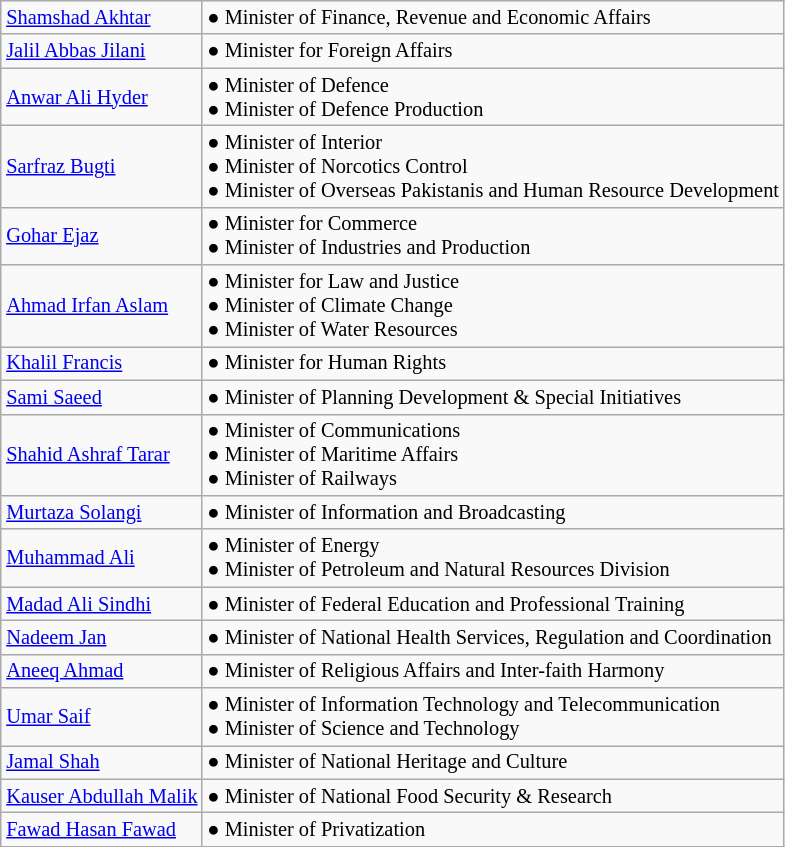<table class="wikitable sortable floatcenter" style="font-size:85%; text-align:right; margin:0 0 1.5em 1.5em;">
<tr>
<td style="text-align:left;"><a href='#'>Shamshad Akhtar</a></td>
<td style="text-align:left;">● Minister of Finance, Revenue and Economic Affairs</td>
</tr>
<tr>
<td style="text-align:left;"><a href='#'>Jalil Abbas Jilani</a></td>
<td style="text-align:left;">● Minister for Foreign Affairs</td>
</tr>
<tr>
<td style="text-align:left;"><a href='#'>Anwar Ali Hyder</a></td>
<td style="text-align:left;">● Minister of Defence <br> ● Minister of Defence Production</td>
</tr>
<tr>
<td style="text-align:left;"><a href='#'>Sarfraz Bugti</a></td>
<td style="text-align:left;">● Minister of Interior <br> ● Minister of Norcotics Control <br> ● Minister of Overseas Pakistanis and Human Resource Development</td>
</tr>
<tr>
<td style="text-align:left;"><a href='#'>Gohar Ejaz</a></td>
<td style="text-align:left;">● Minister for Commerce <br> ● Minister of Industries and Production</td>
</tr>
<tr>
<td style="text-align:left;"><a href='#'>Ahmad Irfan Aslam</a></td>
<td style="text-align:left;">● Minister for Law and Justice <br> ● Minister of Climate Change <br> ● Minister of Water Resources</td>
</tr>
<tr>
<td style="text-align:left;"><a href='#'>Khalil Francis</a></td>
<td style="text-align:left;">● Minister for Human Rights</td>
</tr>
<tr>
<td style="text-align:left;"><a href='#'>Sami Saeed</a></td>
<td style="text-align:left;">● Minister of Planning Development & Special Initiatives</td>
</tr>
<tr>
<td style="text-align:left;"><a href='#'>Shahid Ashraf Tarar</a></td>
<td style="text-align:left;">● Minister of Communications <br> ● Minister of Maritime Affairs <br> ● Minister of Railways</td>
</tr>
<tr>
<td style="text-align:left;"><a href='#'>Murtaza Solangi</a></td>
<td style="text-align:left;">● Minister of Information and Broadcasting</td>
</tr>
<tr>
<td style="text-align:left;"><a href='#'>Muhammad Ali</a></td>
<td style="text-align:left;">● Minister of Energy <br> ● Minister of Petroleum and Natural Resources Division</td>
</tr>
<tr>
<td style="text-align:left;"><a href='#'>Madad Ali Sindhi</a></td>
<td style="text-align:left;">● Minister of Federal Education and Professional Training</td>
</tr>
<tr>
<td style="text-align:left;"><a href='#'>Nadeem Jan</a></td>
<td style="text-align:left;">● Minister of National Health Services, Regulation and Coordination</td>
</tr>
<tr>
<td style="text-align:left;"><a href='#'>Aneeq Ahmad</a></td>
<td style="text-align:left;">● Minister of Religious Affairs and Inter-faith Harmony</td>
</tr>
<tr>
<td style="text-align:left;"><a href='#'>Umar Saif</a></td>
<td style="text-align:left;">● Minister of Information Technology and Telecommunication <br> ● Minister of Science and Technology</td>
</tr>
<tr>
<td style="text-align:left;"><a href='#'>Jamal Shah</a></td>
<td style="text-align:left;">● Minister of National Heritage and Culture</td>
</tr>
<tr>
<td style="text-align:left;"><a href='#'>Kauser Abdullah Malik</a></td>
<td style="text-align:left;">● Minister of National Food Security & Research</td>
</tr>
<tr>
<td style="text-align:left;"><a href='#'>Fawad Hasan Fawad</a></td>
<td style="text-align:left;">● Minister of Privatization</td>
</tr>
</table>
